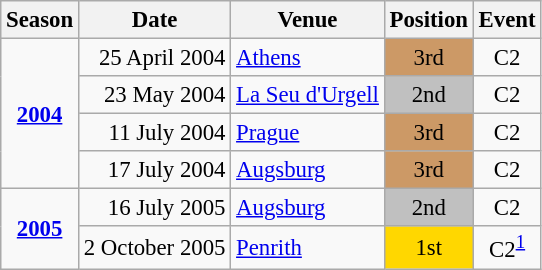<table class="wikitable" style="text-align:center; font-size:95%;">
<tr>
<th>Season</th>
<th>Date</th>
<th>Venue</th>
<th>Position</th>
<th>Event</th>
</tr>
<tr>
<td rowspan=4><strong><a href='#'>2004</a></strong></td>
<td align=right>25 April 2004</td>
<td align=left><a href='#'>Athens</a></td>
<td bgcolor=cc9966>3rd</td>
<td>C2</td>
</tr>
<tr>
<td align=right>23 May 2004</td>
<td align=left><a href='#'>La Seu d'Urgell</a></td>
<td bgcolor=silver>2nd</td>
<td>C2</td>
</tr>
<tr>
<td align=right>11 July 2004</td>
<td align=left><a href='#'>Prague</a></td>
<td bgcolor=cc9966>3rd</td>
<td>C2</td>
</tr>
<tr>
<td align=right>17 July 2004</td>
<td align=left><a href='#'>Augsburg</a></td>
<td bgcolor=cc9966>3rd</td>
<td>C2</td>
</tr>
<tr>
<td rowspan=2><strong><a href='#'>2005</a></strong></td>
<td align=right>16 July 2005</td>
<td align=left><a href='#'>Augsburg</a></td>
<td bgcolor=silver>2nd</td>
<td>C2</td>
</tr>
<tr>
<td align=right>2 October 2005</td>
<td align=left><a href='#'>Penrith</a></td>
<td bgcolor=gold>1st</td>
<td>C2<sup><a href='#'>1</a></sup></td>
</tr>
</table>
